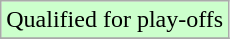<table class="wikitable">
<tr width=10px bgcolor="#ccffcc">
<td>Qualified for play-offs</td>
</tr>
<tr>
</tr>
</table>
